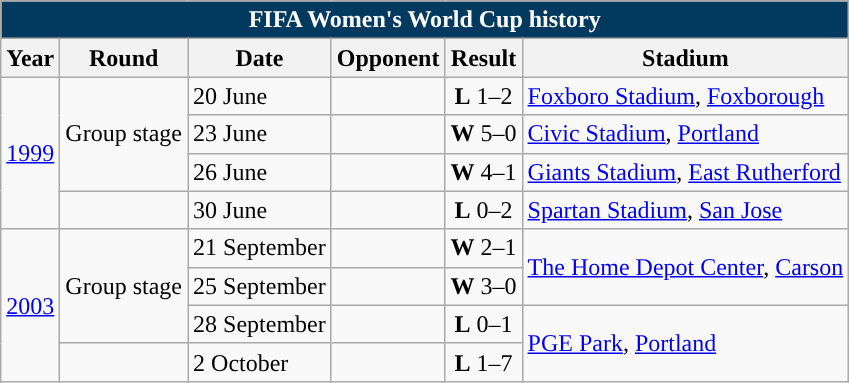<table class="wikitable" style="text-align: center;font-size:100%;">
<tr>
<th colspan=6 style="background: #013A5E; color: #FFFFFF;">FIFA Women's World Cup history</th>
</tr>
<tr>
<th>Year</th>
<th>Round</th>
<th>Date</th>
<th>Opponent</th>
<th>Result</th>
<th>Stadium</th>
</tr>
<tr>
<td rowspan=4> <a href='#'>1999</a></td>
<td rowspan=3>Group stage</td>
<td align="left">20 June</td>
<td align="left"></td>
<td><strong>L</strong> 1–2</td>
<td align="left"><a href='#'>Foxboro Stadium</a>, <a href='#'>Foxborough</a></td>
</tr>
<tr>
<td align="left">23 June</td>
<td align="left"></td>
<td><strong>W</strong> 5–0</td>
<td align="left"><a href='#'>Civic Stadium</a>, <a href='#'>Portland</a></td>
</tr>
<tr>
<td align="left">26 June</td>
<td align="left"></td>
<td><strong>W</strong> 4–1</td>
<td align="left"><a href='#'>Giants Stadium</a>, <a href='#'>East Rutherford</a></td>
</tr>
<tr>
<td></td>
<td align="left">30 June</td>
<td align="left"></td>
<td><strong>L</strong> 0–2</td>
<td align="left"><a href='#'>Spartan Stadium</a>, <a href='#'>San Jose</a></td>
</tr>
<tr>
<td rowspan=4> <a href='#'>2003</a></td>
<td rowspan=3>Group stage</td>
<td align="left">21 September</td>
<td align="left"></td>
<td><strong>W</strong> 2–1</td>
<td rowspan=2 align="left"><a href='#'>The Home Depot Center</a>, <a href='#'>Carson</a></td>
</tr>
<tr>
<td align="left">25 September</td>
<td align="left"></td>
<td><strong>W</strong> 3–0</td>
</tr>
<tr>
<td align="left">28 September</td>
<td align="left"></td>
<td><strong>L</strong> 0–1</td>
<td rowspan=2 align="left"><a href='#'>PGE Park</a>, <a href='#'>Portland</a></td>
</tr>
<tr>
<td></td>
<td align="left">2 October</td>
<td align="left"></td>
<td><strong>L</strong> 1–7</td>
</tr>
</table>
